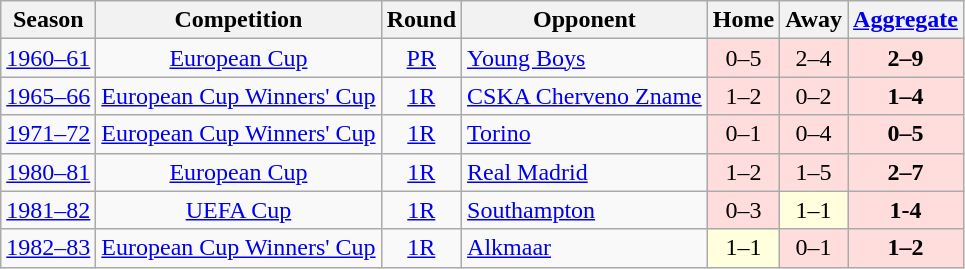<table class="wikitable" style="font-size:100%; text-align: center;">
<tr>
<th>Season</th>
<th>Competition</th>
<th>Round</th>
<th>Opponent</th>
<th>Home</th>
<th>Away</th>
<th><a href='#'>Aggregate</a></th>
</tr>
<tr>
<td><a href='#'>1960–61</a></td>
<td><a href='#'>European Cup</a></td>
<td><a href='#'>PR</a></td>
<td align="left"> <a href='#'>Young Boys</a></td>
<td bgcolor="#ffdddd" style="text-align:center;">0–5</td>
<td bgcolor="#ffdddd" style="text-align:center;">2–4</td>
<td bgcolor="#ffdddd" style="text-align:center;"><strong>2–9</strong></td>
</tr>
<tr>
<td><a href='#'>1965–66</a></td>
<td><a href='#'>European Cup Winners' Cup</a></td>
<td><a href='#'>1R</a></td>
<td align="left"> <a href='#'>CSKA Cherveno Zname</a></td>
<td bgcolor="#ffdddd" style="text-align:center;">1–2</td>
<td bgcolor="#ffdddd" style="text-align:center;">0–2</td>
<td bgcolor="#ffdddd" style="text-align:center;"><strong>1–4</strong></td>
</tr>
<tr>
<td><a href='#'>1971–72</a></td>
<td><a href='#'>European Cup Winners' Cup</a></td>
<td><a href='#'>1R</a></td>
<td align="left"> <a href='#'>Torino</a></td>
<td bgcolor="#ffdddd" style="text-align:center;">0–1</td>
<td bgcolor="#ffdddd" style="text-align:center;">0–4</td>
<td bgcolor="#ffdddd" style="text-align:center;"><strong>0–5</strong></td>
</tr>
<tr>
<td><a href='#'>1980–81</a></td>
<td><a href='#'>European Cup</a></td>
<td><a href='#'>1R</a></td>
<td align="left"> <a href='#'>Real Madrid</a></td>
<td bgcolor="#ffdddd" style="text-align:center;">1–2</td>
<td bgcolor="#ffdddd" style="text-align:center;">1–5</td>
<td bgcolor="#ffdddd" style="text-align:center;"><strong>2–7</strong></td>
</tr>
<tr>
<td><a href='#'>1981–82</a></td>
<td><a href='#'>UEFA Cup</a></td>
<td><a href='#'>1R</a></td>
<td align="left"> <a href='#'>Southampton</a></td>
<td bgcolor="#ffdddd" style="text-align:center;">0–3</td>
<td bgcolor="#ffffdd" style="text-align:center;">1–1</td>
<td bgcolor="#ffdddd" style="text-align:center;"><strong>1-4</strong></td>
</tr>
<tr>
<td><a href='#'>1982–83</a></td>
<td><a href='#'>European Cup Winners' Cup</a></td>
<td><a href='#'>1R</a></td>
<td align="left"> <a href='#'>Alkmaar</a></td>
<td bgcolor="#ffffdd" style="text-align:center;">1–1</td>
<td bgcolor="#ffdddd" style="text-align:center;">0–1</td>
<td bgcolor="#ffdddd" style="text-align:center;"><strong>1–2</strong></td>
</tr>
</table>
